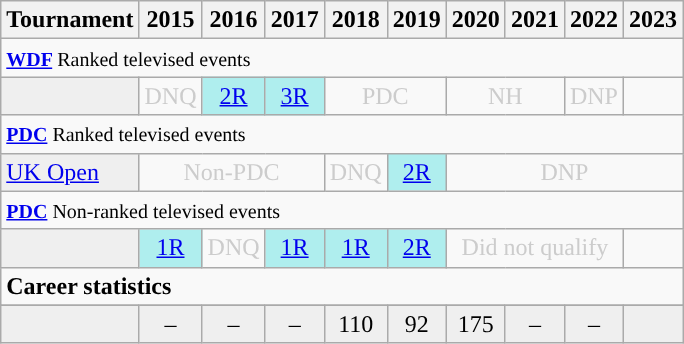<table class="wikitable" style="width:20%; margin:0">
<tr>
<th>Tournament</th>
<th>2015</th>
<th>2016</th>
<th>2017</th>
<th>2018</th>
<th>2019</th>
<th>2020</th>
<th>2021</th>
<th>2022</th>
<th>2023</th>
</tr>
<tr>
<td colspan="10" style="text-align:left"><small><strong><a href='#'>WDF</a> </strong>Ranked televised events</small></td>
</tr>
<tr>
<td style="background:#efefef;"></td>
<td style="text-align:center; color:#ccc;">DNQ</td>
<td style="text-align:center; background:#afeeee;"><a href='#'>2R</a></td>
<td style="text-align:center; background:#afeeee;"><a href='#'>3R</a></td>
<td colspan="2" style="text-align:center; color:#ccc;">PDC</td>
<td colspan="2" style="text-align:center; color:#ccc;">NH</td>
<td style="text-align:center; color:#ccc;">DNP</td>
<td></td>
</tr>
<tr>
<td colspan="10" style="text-align:left"><small><strong><a href='#'>PDC</a> </strong>Ranked televised events</small></td>
</tr>
<tr>
<td style="background:#efefef;"><a href='#'>UK Open</a></td>
<td colspan="3" style="text-align:center; color:#ccc;">Non-PDC</td>
<td style="text-align:center; color:#ccc;">DNQ</td>
<td style="text-align:center; background:#afeeee;"><a href='#'>2R</a></td>
<td colspan="4" style="text-align:center; color:#ccc;">DNP</td>
</tr>
<tr>
<td colspan="10" style="text-align:left"><small><strong><a href='#'>PDC</a> </strong>Non-ranked televised events</small></td>
</tr>
<tr>
<td style="background:#efefef;"></td>
<td style="text-align:center; background:#afeeee;"><a href='#'>1R</a></td>
<td style="text-align:center; color:#ccc;">DNQ</td>
<td style="text-align:center; background:#afeeee;"><a href='#'>1R</a></td>
<td style="text-align:center; background:#afeeee;"><a href='#'>1R</a></td>
<td style="text-align:center; background:#afeeee;"><a href='#'>2R</a></td>
<td colspan="3" style="text-align:center; color:#ccc;">Did not qualify</td>
</tr>
<tr>
<td colspan="10" style="text-align:left"><strong>Career statistics</strong></td>
</tr>
<tr>
</tr>
<tr style="background:#efefef">
<td style="text-align:left"><strong></strong></td>
<td style="text-align:center;">–</td>
<td style="text-align:center;">–</td>
<td style="text-align:center;">–</td>
<td style="text-align:center;">110</td>
<td style="text-align:center;">92</td>
<td style="text-align:center;">175</td>
<td style="text-align:center;">–</td>
<td style="text-align:center;">–</td>
<td></td>
</tr>
</table>
